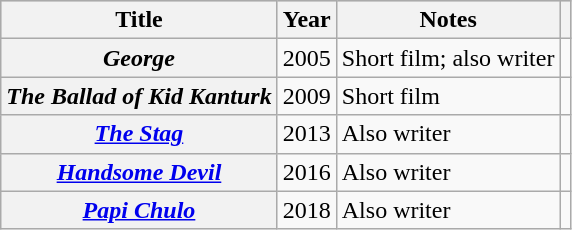<table class="wikitable sortable plainrowheaders">
<tr style="background:#ccc; text-align:center;">
<th scope="col">Title</th>
<th scope="col">Year</th>
<th scope="col" class="unsortable">Notes</th>
<th scope="col" class="unsortable"></th>
</tr>
<tr>
<th scope=row><em>George</em></th>
<td>2005</td>
<td>Short film; also writer</td>
<td></td>
</tr>
<tr>
<th scope=row><em>The Ballad of Kid Kanturk</em></th>
<td>2009</td>
<td>Short film</td>
<td></td>
</tr>
<tr>
<th scope=row><em><a href='#'>The Stag</a></em></th>
<td>2013</td>
<td>Also writer</td>
<td></td>
</tr>
<tr>
<th scope=row><em><a href='#'>Handsome Devil</a></em></th>
<td>2016</td>
<td>Also writer</td>
<td></td>
</tr>
<tr>
<th scope=row><em><a href='#'>Papi Chulo</a></em></th>
<td>2018</td>
<td>Also writer</td>
<td></td>
</tr>
</table>
